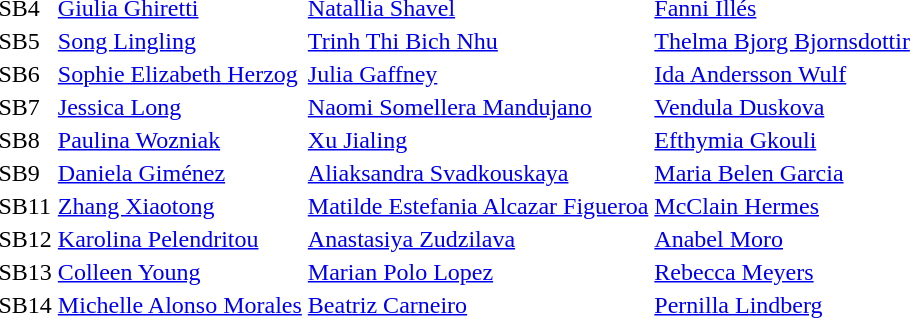<table>
<tr>
<td>SB4</td>
<td><a href='#'>Giulia Ghiretti</a><br></td>
<td><a href='#'>Natallia Shavel</a><br></td>
<td><a href='#'>Fanni Illés</a><br></td>
</tr>
<tr>
<td>SB5</td>
<td><a href='#'>Song Lingling</a><br></td>
<td><a href='#'>Trinh Thi Bich Nhu</a><br></td>
<td><a href='#'>Thelma Bjorg Bjornsdottir</a><br></td>
</tr>
<tr>
<td>SB6</td>
<td><a href='#'>Sophie Elizabeth Herzog</a><br></td>
<td><a href='#'>Julia Gaffney</a><br></td>
<td><a href='#'>Ida Andersson Wulf</a><br></td>
</tr>
<tr>
<td>SB7</td>
<td><a href='#'>Jessica Long</a><br></td>
<td><a href='#'>Naomi Somellera Mandujano</a><br></td>
<td><a href='#'>Vendula Duskova</a><br></td>
</tr>
<tr>
<td>SB8</td>
<td><a href='#'>Paulina Wozniak</a><br></td>
<td><a href='#'>Xu Jialing</a><br></td>
<td><a href='#'>Efthymia Gkouli</a><br></td>
</tr>
<tr>
<td>SB9</td>
<td><a href='#'>Daniela Giménez</a><br></td>
<td><a href='#'>Aliaksandra Svadkouskaya</a><br></td>
<td><a href='#'>Maria Belen Garcia</a><br></td>
</tr>
<tr>
<td>SB11</td>
<td><a href='#'>Zhang Xiaotong</a><br></td>
<td><a href='#'>Matilde Estefania Alcazar Figueroa</a><br></td>
<td><a href='#'>McClain Hermes</a><br></td>
</tr>
<tr>
<td>SB12</td>
<td><a href='#'>Karolina Pelendritou</a><br></td>
<td><a href='#'>Anastasiya Zudzilava</a><br></td>
<td><a href='#'>Anabel Moro</a><br></td>
</tr>
<tr>
<td>SB13</td>
<td><a href='#'>Colleen Young</a><br></td>
<td><a href='#'>Marian Polo Lopez</a><br></td>
<td><a href='#'>Rebecca Meyers</a><br></td>
</tr>
<tr>
<td>SB14</td>
<td><a href='#'>Michelle Alonso Morales</a><br></td>
<td><a href='#'>Beatriz Carneiro</a><br></td>
<td><a href='#'>Pernilla Lindberg</a><br></td>
</tr>
</table>
